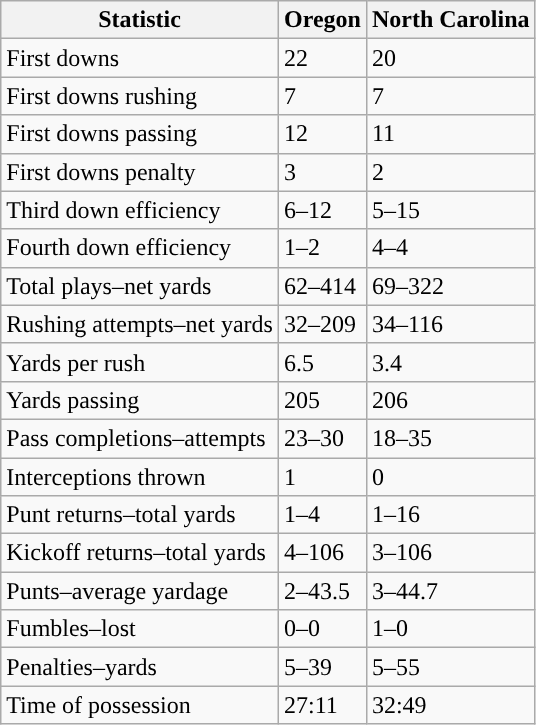<table class="wikitable">
<tr>
<th>Statistic</th>
<th><strong>Oregon</strong></th>
<th><strong>North Carolina</strong></th>
</tr>
<tr>
<td>First downs</td>
<td>22</td>
<td>20</td>
</tr>
<tr>
<td>First downs rushing</td>
<td>7</td>
<td>7</td>
</tr>
<tr>
<td>First downs passing</td>
<td>12</td>
<td>11</td>
</tr>
<tr>
<td>First downs penalty</td>
<td>3</td>
<td>2</td>
</tr>
<tr>
<td>Third down efficiency</td>
<td>6–12</td>
<td>5–15</td>
</tr>
<tr>
<td>Fourth down efficiency</td>
<td>1–2</td>
<td>4–4</td>
</tr>
<tr>
<td>Total plays–net yards</td>
<td>62–414</td>
<td>69–322</td>
</tr>
<tr>
<td>Rushing attempts–net yards</td>
<td>32–209</td>
<td>34–116</td>
</tr>
<tr>
<td>Yards per rush</td>
<td>6.5</td>
<td>3.4</td>
</tr>
<tr>
<td>Yards passing</td>
<td>205</td>
<td>206</td>
</tr>
<tr>
<td>Pass completions–attempts</td>
<td>23–30</td>
<td>18–35</td>
</tr>
<tr>
<td>Interceptions thrown</td>
<td>1</td>
<td>0</td>
</tr>
<tr>
<td>Punt returns–total yards</td>
<td>1–4</td>
<td>1–16</td>
</tr>
<tr>
<td>Kickoff returns–total yards</td>
<td>4–106</td>
<td>3–106</td>
</tr>
<tr>
<td>Punts–average yardage</td>
<td>2–43.5</td>
<td>3–44.7</td>
</tr>
<tr>
<td>Fumbles–lost</td>
<td>0–0</td>
<td>1–0</td>
</tr>
<tr>
<td>Penalties–yards</td>
<td>5–39</td>
<td>5–55</td>
</tr>
<tr>
<td>Time of possession</td>
<td>27:11</td>
<td>32:49</td>
</tr>
</table>
